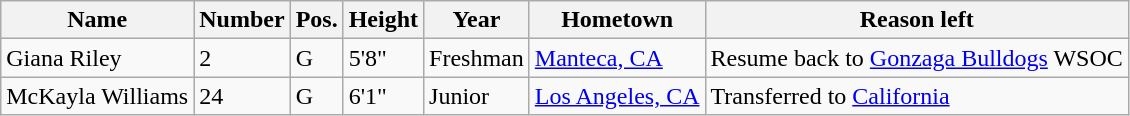<table class="wikitable sortable" border="1">
<tr>
<th>Name</th>
<th>Number</th>
<th>Pos.</th>
<th>Height</th>
<th>Year</th>
<th>Hometown</th>
<th class="unsortable">Reason left</th>
</tr>
<tr>
<td>Giana Riley</td>
<td>2</td>
<td>G</td>
<td>5'8"</td>
<td>Freshman</td>
<td><a href='#'>Manteca, CA</a></td>
<td>Resume back to <a href='#'>Gonzaga Bulldogs</a> WSOC</td>
</tr>
<tr>
<td>McKayla Williams</td>
<td>24</td>
<td>G</td>
<td>6'1"</td>
<td>Junior</td>
<td><a href='#'>Los Angeles, CA</a></td>
<td>Transferred to <a href='#'>California</a></td>
</tr>
</table>
